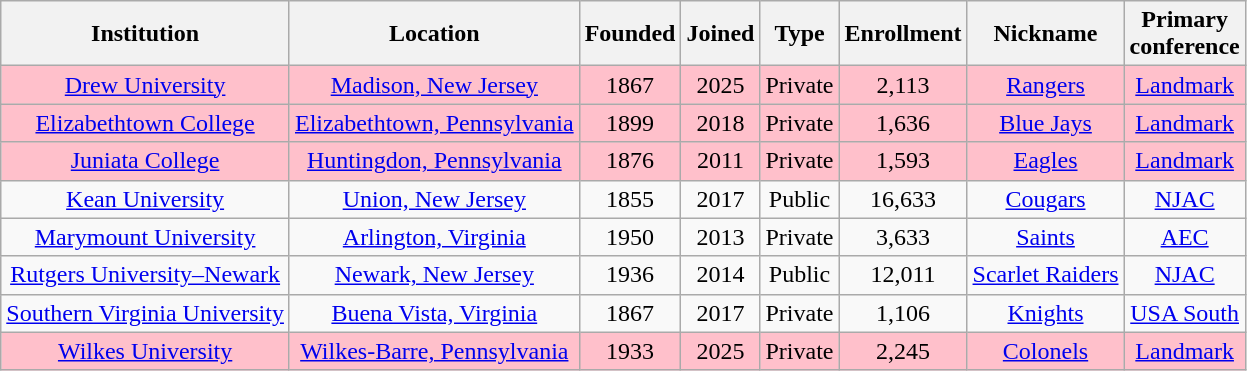<table class="wikitable sortable" style="text-align:center;">
<tr>
<th>Institution</th>
<th>Location</th>
<th>Founded</th>
<th>Joined</th>
<th>Type</th>
<th>Enrollment</th>
<th>Nickname</th>
<th>Primary<br>conference</th>
</tr>
<tr bgcolor=pink>
<td><a href='#'>Drew University</a></td>
<td><a href='#'>Madison, New Jersey</a></td>
<td>1867</td>
<td>2025</td>
<td>Private</td>
<td>2,113</td>
<td><a href='#'>Rangers</a></td>
<td><a href='#'>Landmark</a></td>
</tr>
<tr bgcolor=pink>
<td><a href='#'>Elizabethtown College</a></td>
<td><a href='#'>Elizabethtown, Pennsylvania</a></td>
<td>1899</td>
<td>2018</td>
<td>Private</td>
<td>1,636</td>
<td><a href='#'>Blue Jays</a></td>
<td><a href='#'>Landmark</a></td>
</tr>
<tr bgcolor=pink>
<td><a href='#'>Juniata College</a></td>
<td><a href='#'>Huntingdon, Pennsylvania</a></td>
<td>1876</td>
<td>2011</td>
<td>Private</td>
<td>1,593</td>
<td><a href='#'>Eagles</a></td>
<td><a href='#'>Landmark</a></td>
</tr>
<tr>
<td><a href='#'>Kean University</a></td>
<td><a href='#'>Union, New Jersey</a></td>
<td>1855</td>
<td>2017</td>
<td>Public</td>
<td>16,633</td>
<td><a href='#'>Cougars</a></td>
<td><a href='#'>NJAC</a></td>
</tr>
<tr>
<td><a href='#'>Marymount University</a></td>
<td><a href='#'>Arlington, Virginia</a></td>
<td>1950</td>
<td>2013</td>
<td>Private</td>
<td>3,633</td>
<td><a href='#'>Saints</a></td>
<td><a href='#'>AEC</a></td>
</tr>
<tr>
<td><a href='#'>Rutgers University–Newark</a></td>
<td><a href='#'>Newark, New Jersey</a></td>
<td>1936</td>
<td>2014</td>
<td>Public</td>
<td>12,011</td>
<td><a href='#'>Scarlet Raiders</a></td>
<td><a href='#'>NJAC</a></td>
</tr>
<tr>
<td><a href='#'>Southern Virginia University</a></td>
<td><a href='#'>Buena Vista, Virginia</a></td>
<td>1867</td>
<td>2017</td>
<td>Private</td>
<td>1,106</td>
<td><a href='#'>Knights</a></td>
<td><a href='#'>USA South</a></td>
</tr>
<tr bgcolor=pink>
<td><a href='#'>Wilkes University</a></td>
<td><a href='#'>Wilkes-Barre, Pennsylvania</a></td>
<td>1933</td>
<td>2025</td>
<td>Private</td>
<td>2,245</td>
<td><a href='#'>Colonels</a></td>
<td><a href='#'>Landmark</a></td>
</tr>
</table>
